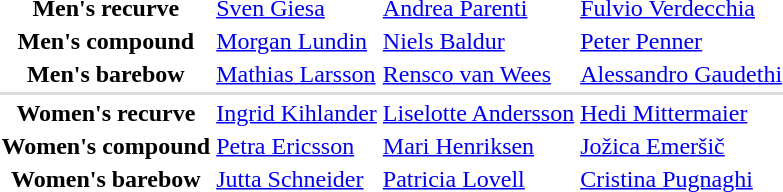<table>
<tr>
<th scope="row">Men's recurve</th>
<td> <a href='#'>Sven Giesa</a></td>
<td> <a href='#'>Andrea Parenti</a></td>
<td> <a href='#'>Fulvio Verdecchia</a></td>
</tr>
<tr>
<th scope="row">Men's compound</th>
<td> <a href='#'>Morgan Lundin</a></td>
<td> <a href='#'>Niels Baldur</a></td>
<td> <a href='#'>Peter Penner</a></td>
</tr>
<tr>
<th scope="row">Men's barebow</th>
<td> <a href='#'>Mathias Larsson</a></td>
<td> <a href='#'>Rensco van Wees</a></td>
<td> <a href='#'>Alessandro Gaudethi</a></td>
</tr>
<tr bgcolor=#DDDDDD>
<td colspan=4></td>
</tr>
<tr>
<th scope="row">Women's recurve</th>
<td> <a href='#'>Ingrid Kihlander</a></td>
<td> <a href='#'>Liselotte Andersson</a></td>
<td> <a href='#'>Hedi Mittermaier</a></td>
</tr>
<tr>
<th scope="row">Women's compound</th>
<td> <a href='#'>Petra Ericsson</a></td>
<td> <a href='#'>Mari Henriksen</a></td>
<td> <a href='#'>Jožica Emeršič</a></td>
</tr>
<tr>
<th scope="row">Women's barebow</th>
<td> <a href='#'>Jutta Schneider</a></td>
<td> <a href='#'>Patricia Lovell</a></td>
<td> <a href='#'>Cristina Pugnaghi</a></td>
</tr>
</table>
